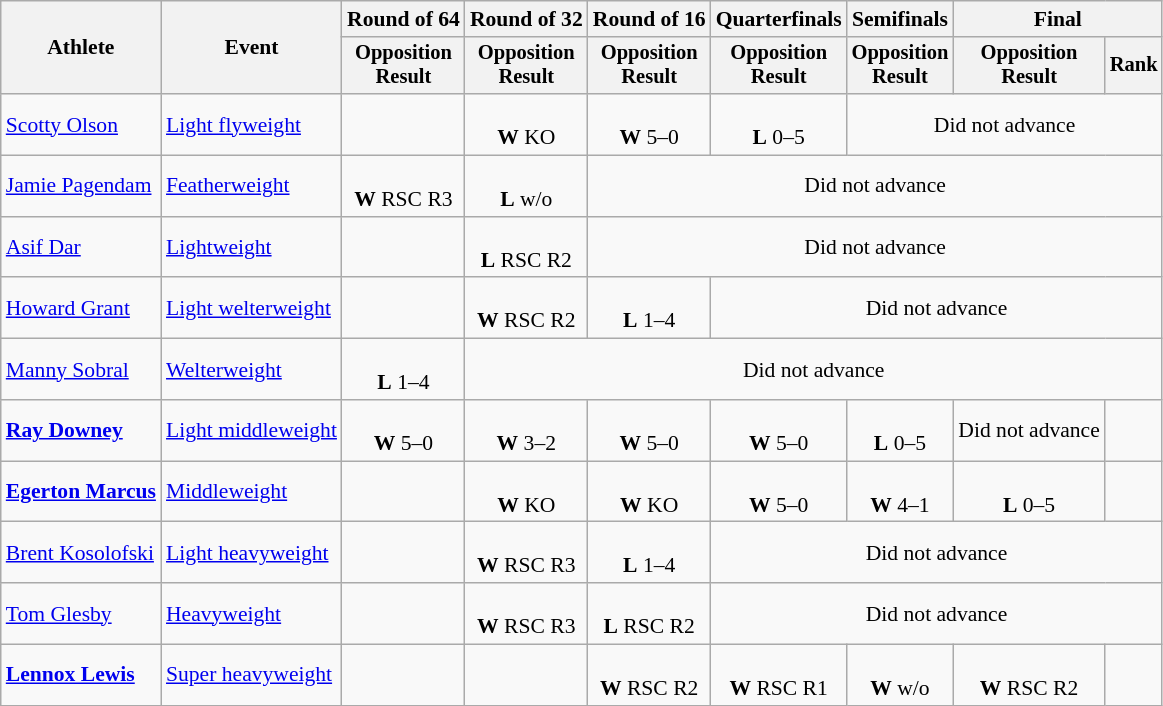<table class="wikitable" style="font-size:90%">
<tr>
<th rowspan="2">Athlete</th>
<th rowspan="2">Event</th>
<th>Round of 64</th>
<th>Round of 32</th>
<th>Round of 16</th>
<th>Quarterfinals</th>
<th>Semifinals</th>
<th colspan=2>Final</th>
</tr>
<tr style="font-size:95%">
<th>Opposition<br>Result</th>
<th>Opposition<br>Result</th>
<th>Opposition<br>Result</th>
<th>Opposition<br>Result</th>
<th>Opposition<br>Result</th>
<th>Opposition<br>Result</th>
<th>Rank</th>
</tr>
<tr align=center>
<td align=left><a href='#'>Scotty Olson</a></td>
<td align=left><a href='#'>Light flyweight</a></td>
<td></td>
<td><br><strong>W</strong> KO</td>
<td><br><strong>W</strong> 5–0</td>
<td><br><strong>L</strong> 0–5</td>
<td colspan=3>Did not advance</td>
</tr>
<tr align=center>
<td align=left><a href='#'>Jamie Pagendam</a></td>
<td align=left><a href='#'>Featherweight</a></td>
<td><br><strong>W</strong> RSC R3</td>
<td><br><strong>L</strong> w/o</td>
<td colspan=5>Did not advance</td>
</tr>
<tr align=center>
<td align=left><a href='#'>Asif Dar</a></td>
<td align=left><a href='#'>Lightweight</a></td>
<td></td>
<td><br><strong>L</strong> RSC R2</td>
<td colspan=5>Did not advance</td>
</tr>
<tr align=center>
<td align=left><a href='#'>Howard Grant</a></td>
<td align=left><a href='#'>Light welterweight</a></td>
<td></td>
<td><br><strong>W</strong> RSC R2</td>
<td><br><strong>L</strong> 1–4</td>
<td colspan=4>Did not advance</td>
</tr>
<tr align=center>
<td align=left><a href='#'>Manny Sobral</a></td>
<td align=left><a href='#'>Welterweight</a></td>
<td><br><strong>L</strong> 1–4</td>
<td colspan=6>Did not advance</td>
</tr>
<tr align=center>
<td align=left><strong><a href='#'>Ray Downey</a></strong></td>
<td align=left><a href='#'>Light middleweight</a></td>
<td><br><strong>W</strong> 5–0</td>
<td><br><strong>W</strong> 3–2</td>
<td><br><strong>W</strong> 5–0</td>
<td><br><strong>W</strong> 5–0</td>
<td><br><strong>L</strong> 0–5</td>
<td>Did not advance</td>
<td></td>
</tr>
<tr align=center>
<td align=left><strong><a href='#'>Egerton Marcus</a></strong></td>
<td align=left><a href='#'>Middleweight</a></td>
<td></td>
<td><br><strong>W</strong> KO</td>
<td><br><strong>W</strong> KO</td>
<td><br><strong>W</strong> 5–0</td>
<td><br><strong>W</strong> 4–1</td>
<td><br><strong>L</strong> 0–5</td>
<td></td>
</tr>
<tr align=center>
<td align=left><a href='#'>Brent Kosolofski</a></td>
<td align=left><a href='#'>Light heavyweight</a></td>
<td></td>
<td><br><strong>W</strong> RSC R3</td>
<td><br><strong>L</strong> 1–4</td>
<td colspan=4>Did not advance</td>
</tr>
<tr align=center>
<td align=left><a href='#'>Tom Glesby</a></td>
<td align=left><a href='#'>Heavyweight</a></td>
<td></td>
<td><br><strong>W</strong> RSC R3</td>
<td><br><strong>L</strong> RSC R2</td>
<td colspan=4>Did not advance</td>
</tr>
<tr align=center>
<td align=left><strong><a href='#'>Lennox Lewis</a></strong></td>
<td align=left><a href='#'>Super heavyweight</a></td>
<td></td>
<td></td>
<td><br><strong>W</strong> RSC R2</td>
<td><br><strong>W</strong> RSC R1</td>
<td><br><strong>W</strong> w/o</td>
<td><br><strong>W</strong> RSC R2</td>
<td></td>
</tr>
</table>
